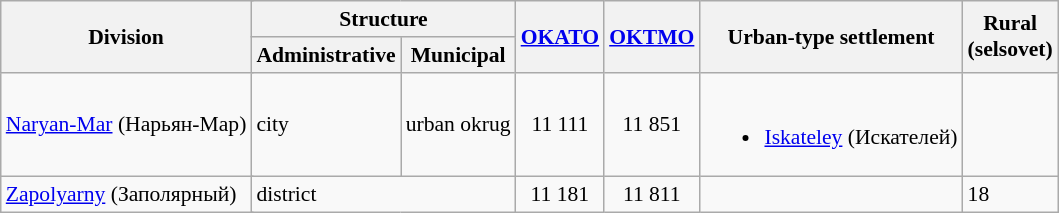<table class="wikitable" style="padding: 24em 0; border: 1px #aaa solid; border-collapse: collapse; font-size: 90%;">
<tr>
<th colspan="2" rowspan="2">Division</th>
<th colspan="2">Structure</th>
<th rowspan="2"><a href='#'>OKATO</a></th>
<th rowspan="2"><a href='#'>OKTMO</a></th>
<th rowspan="2">Urban-type settlement</th>
<th rowspan="2">Rural<br>(selsovet)</th>
</tr>
<tr>
<th>Administrative</th>
<th>Municipal</th>
</tr>
<tr>
<td colspan="2"><a href='#'>Naryan-Mar</a> (Нарьян-Мар)</td>
<td>city</td>
<td>urban okrug</td>
<td align="center">11 111</td>
<td align="center">11 851</td>
<td><br><ul><li><a href='#'>Iskateley</a> (Искателей)</li></ul></td>
<td></td>
</tr>
<tr>
<td colspan="2"><a href='#'>Zapolyarny</a> (Заполярный)</td>
<td colspan="2">district</td>
<td align="center">11 181</td>
<td align="center">11 811</td>
<td></td>
<td>18</td>
</tr>
</table>
